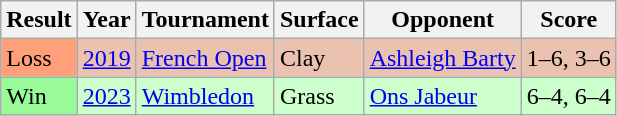<table class="sortable wikitable">
<tr>
<th>Result</th>
<th>Year</th>
<th>Tournament</th>
<th>Surface</th>
<th>Opponent</th>
<th class=unsortable>Score</th>
</tr>
<tr style=background:#EBC2AF>
<td style=background:#FFA07A>Loss</td>
<td><a href='#'>2019</a></td>
<td><a href='#'>French Open</a></td>
<td>Clay</td>
<td> <a href='#'>Ashleigh Barty</a></td>
<td>1–6, 3–6</td>
</tr>
<tr style=background:#CFC>
<td style=background:#98FB98>Win</td>
<td><a href='#'>2023</a></td>
<td><a href='#'>Wimbledon</a></td>
<td>Grass</td>
<td> <a href='#'>Ons Jabeur</a></td>
<td>6–4, 6–4</td>
</tr>
</table>
